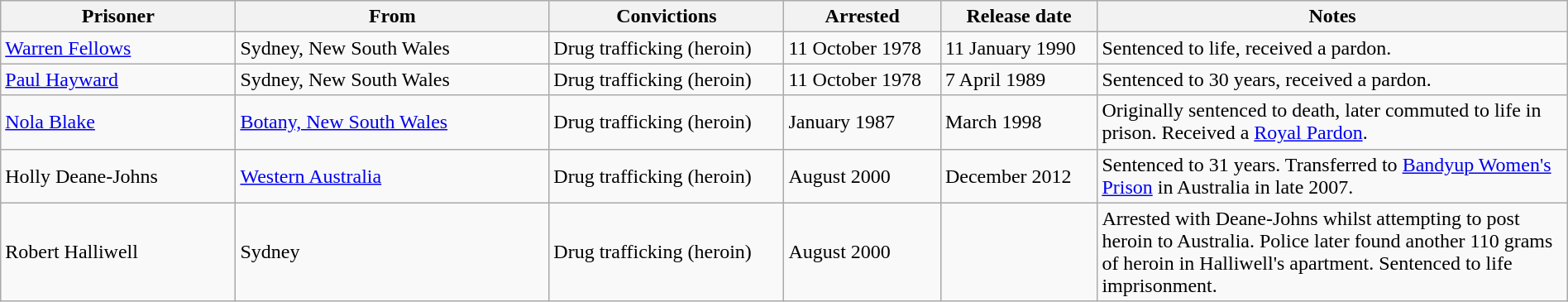<table class="wikitable sortable" style="width:100%;">
<tr>
<th style="width:15%;">Prisoner</th>
<th style="width:20%;">From</th>
<th style="width:15%;">Convictions</th>
<th style="width:10%;">Arrested</th>
<th style="width:10%;">Release date</th>
<th style="width:30%;">Notes</th>
</tr>
<tr style="text-align:left;">
<td><a href='#'>Warren Fellows</a></td>
<td>Sydney, New South Wales</td>
<td>Drug trafficking (heroin)</td>
<td>11 October 1978</td>
<td>11 January 1990</td>
<td>Sentenced to life, received a pardon.</td>
</tr>
<tr style="text-align:left;">
<td><a href='#'>Paul Hayward</a></td>
<td>Sydney, New South Wales</td>
<td>Drug trafficking (heroin)</td>
<td>11 October 1978</td>
<td>7 April 1989</td>
<td>Sentenced to 30 years, received a pardon.</td>
</tr>
<tr style="text-align:left;">
<td><a href='#'>Nola Blake</a></td>
<td><a href='#'>Botany, New South Wales</a></td>
<td>Drug trafficking (heroin)</td>
<td>January 1987</td>
<td>March 1998</td>
<td>Originally sentenced to death, later commuted to life in prison. Received a <a href='#'>Royal Pardon</a>.</td>
</tr>
<tr style="text-align:left;">
<td>Holly Deane-Johns</td>
<td><a href='#'>Western Australia</a></td>
<td>Drug trafficking (heroin)</td>
<td>August 2000</td>
<td>December 2012</td>
<td>Sentenced to 31 years. Transferred to <a href='#'>Bandyup Women's Prison</a> in Australia in late 2007.</td>
</tr>
<tr style="text-align:left;">
<td>Robert Halliwell</td>
<td>Sydney</td>
<td>Drug trafficking (heroin)</td>
<td>August 2000</td>
<td></td>
<td>Arrested with Deane-Johns whilst attempting to post heroin to Australia. Police later found another 110 grams of heroin in Halliwell's apartment. Sentenced to life imprisonment.</td>
</tr>
</table>
